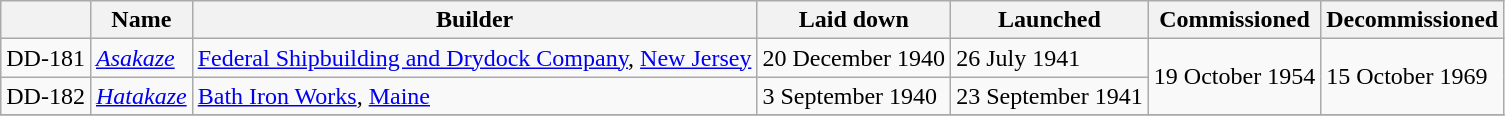<table class="wikitable">
<tr>
<th></th>
<th>Name</th>
<th>Builder</th>
<th>Laid down</th>
<th>Launched</th>
<th>Commissioned</th>
<th>Decommissioned</th>
</tr>
<tr>
<td>DD-181</td>
<td><a href='#'><em>Asakaze</em></a></td>
<td align="center"><a href='#'>Federal Shipbuilding and Drydock Company</a>, <a href='#'>New Jersey</a></td>
<td>20 December 1940</td>
<td>26 July 1941</td>
<td rowspan="2">19 October 1954</td>
<td rowspan="2">15 October 1969</td>
</tr>
<tr>
<td>DD-182</td>
<td><a href='#'><em>Hatakaze</em></a></td>
<td><a href='#'>Bath Iron Works</a>, <a href='#'>Maine</a></td>
<td>3 September 1940</td>
<td>23 September 1941</td>
</tr>
<tr>
</tr>
</table>
